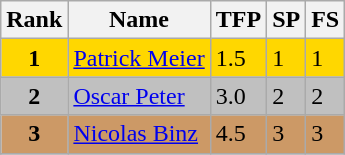<table class="wikitable">
<tr>
<th>Rank</th>
<th>Name</th>
<th>TFP</th>
<th>SP</th>
<th>FS</th>
</tr>
<tr bgcolor="gold">
<td align="center"><strong>1</strong></td>
<td><a href='#'>Patrick Meier</a></td>
<td>1.5</td>
<td>1</td>
<td>1</td>
</tr>
<tr bgcolor="silver">
<td align="center"><strong>2</strong></td>
<td><a href='#'>Oscar Peter</a></td>
<td>3.0</td>
<td>2</td>
<td>2</td>
</tr>
<tr bgcolor="cc9966">
<td align="center"><strong>3</strong></td>
<td><a href='#'>Nicolas Binz</a></td>
<td>4.5</td>
<td>3</td>
<td>3</td>
</tr>
<tr>
</tr>
</table>
